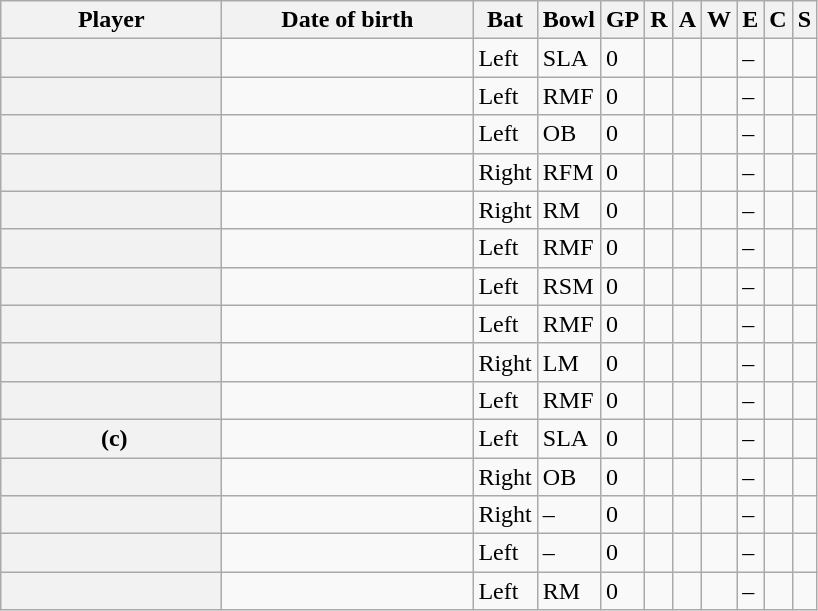<table class="wikitable sortable plainrowheaders">
<tr>
<th scope="col" width="140">Player</th>
<th scope="col" width="160">Date of birth</th>
<th scope="col">Bat</th>
<th scope="col">Bowl</th>
<th scope="col">GP</th>
<th scope="col">R</th>
<th scope="col">A</th>
<th scope="col">W</th>
<th scope="col">E</th>
<th scope="col">C</th>
<th scope="col">S</th>
</tr>
<tr>
<th scope="row"></th>
<td></td>
<td>Left</td>
<td>SLA</td>
<td>0</td>
<td></td>
<td></td>
<td></td>
<td>–</td>
<td></td>
<td></td>
</tr>
<tr>
<th scope="row"></th>
<td></td>
<td>Left</td>
<td>RMF</td>
<td>0</td>
<td></td>
<td></td>
<td></td>
<td>–</td>
<td></td>
<td></td>
</tr>
<tr>
<th scope="row"></th>
<td></td>
<td>Left</td>
<td>OB</td>
<td>0</td>
<td></td>
<td></td>
<td></td>
<td>–</td>
<td></td>
<td></td>
</tr>
<tr>
<th scope="row"></th>
<td></td>
<td>Right</td>
<td>RFM</td>
<td>0</td>
<td></td>
<td></td>
<td></td>
<td>–</td>
<td></td>
<td></td>
</tr>
<tr>
<th scope="row"></th>
<td></td>
<td>Right</td>
<td>RM</td>
<td>0</td>
<td></td>
<td></td>
<td></td>
<td>–</td>
<td></td>
<td></td>
</tr>
<tr>
<th scope="row"></th>
<td></td>
<td>Left</td>
<td>RMF</td>
<td>0</td>
<td></td>
<td></td>
<td></td>
<td>–</td>
<td></td>
<td></td>
</tr>
<tr>
<th scope="row"></th>
<td></td>
<td>Left</td>
<td>RSM</td>
<td>0</td>
<td></td>
<td></td>
<td></td>
<td>–</td>
<td></td>
<td></td>
</tr>
<tr>
<th scope="row"></th>
<td></td>
<td>Left</td>
<td>RMF</td>
<td>0</td>
<td></td>
<td></td>
<td></td>
<td>–</td>
<td></td>
<td></td>
</tr>
<tr>
<th scope="row"></th>
<td></td>
<td>Right</td>
<td>LM</td>
<td>0</td>
<td></td>
<td></td>
<td></td>
<td>–</td>
<td></td>
<td></td>
</tr>
<tr>
<th scope="row"></th>
<td></td>
<td>Left</td>
<td>RMF</td>
<td>0</td>
<td></td>
<td></td>
<td></td>
<td>–</td>
<td></td>
<td></td>
</tr>
<tr>
<th scope="row"> (c)</th>
<td></td>
<td>Left</td>
<td>SLA</td>
<td>0</td>
<td></td>
<td></td>
<td></td>
<td>–</td>
<td></td>
<td></td>
</tr>
<tr>
<th scope="row"></th>
<td></td>
<td>Right</td>
<td>OB</td>
<td>0</td>
<td></td>
<td></td>
<td></td>
<td>–</td>
<td></td>
<td></td>
</tr>
<tr>
<th scope="row"> </th>
<td></td>
<td>Right</td>
<td>–</td>
<td>0</td>
<td></td>
<td></td>
<td></td>
<td>–</td>
<td></td>
<td></td>
</tr>
<tr>
<th scope="row"> </th>
<td></td>
<td>Left</td>
<td>–</td>
<td>0</td>
<td></td>
<td></td>
<td></td>
<td>–</td>
<td></td>
<td></td>
</tr>
<tr>
<th scope="row"></th>
<td></td>
<td>Left</td>
<td>RM</td>
<td>0</td>
<td></td>
<td></td>
<td></td>
<td>–</td>
<td></td>
<td></td>
</tr>
</table>
